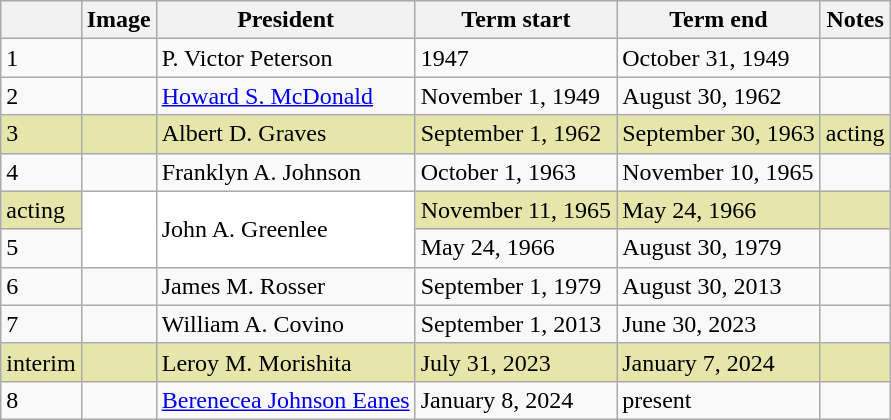<table class="wikitable">
<tr>
<th></th>
<th>Image</th>
<th>President</th>
<th>Term start</th>
<th>Term end</th>
<th>Notes</th>
</tr>
<tr>
<td>1</td>
<td></td>
<td>P. Victor Peterson</td>
<td>1947</td>
<td>October 31, 1949</td>
<td></td>
</tr>
<tr>
<td>2</td>
<td></td>
<td><a href='#'>Howard S. McDonald</a></td>
<td>November 1, 1949</td>
<td>August 30, 1962</td>
<td></td>
</tr>
<tr bgcolor="#e6e6aa">
<td>3</td>
<td></td>
<td>Albert D. Graves</td>
<td>September 1, 1962</td>
<td nowrap>September 30, 1963</td>
<td>acting</td>
</tr>
<tr>
<td>4</td>
<td></td>
<td>Franklyn A. Johnson</td>
<td>October 1, 1963</td>
<td>November 10, 1965</td>
<td></td>
</tr>
<tr bgcolor="#e6e6aa">
<td>acting</td>
<td rowspan="2" bgcolor="#ffffff"></td>
<td rowspan="2" bgcolor="#ffffff">John A. Greenlee</td>
<td nowrap>November 11, 1965</td>
<td>May 24, 1966</td>
<td></td>
</tr>
<tr>
<td>5</td>
<td>May 24, 1966</td>
<td>August 30, 1979</td>
<td></td>
</tr>
<tr>
<td>6</td>
<td></td>
<td>James M. Rosser</td>
<td>September 1, 1979</td>
<td>August 30, 2013</td>
<td></td>
</tr>
<tr>
<td>7</td>
<td></td>
<td>William A. Covino</td>
<td>September 1, 2013</td>
<td>June 30, 2023</td>
<td></td>
</tr>
<tr bgcolor="#e6e6aa">
<td>interim</td>
<td></td>
<td>Leroy M. Morishita</td>
<td>July 31, 2023</td>
<td>January 7, 2024</td>
<td></td>
</tr>
<tr>
<td>8</td>
<td></td>
<td nowrap><a href='#'>Berenecea Johnson Eanes</a></td>
<td>January 8, 2024</td>
<td>present</td>
<td></td>
</tr>
</table>
